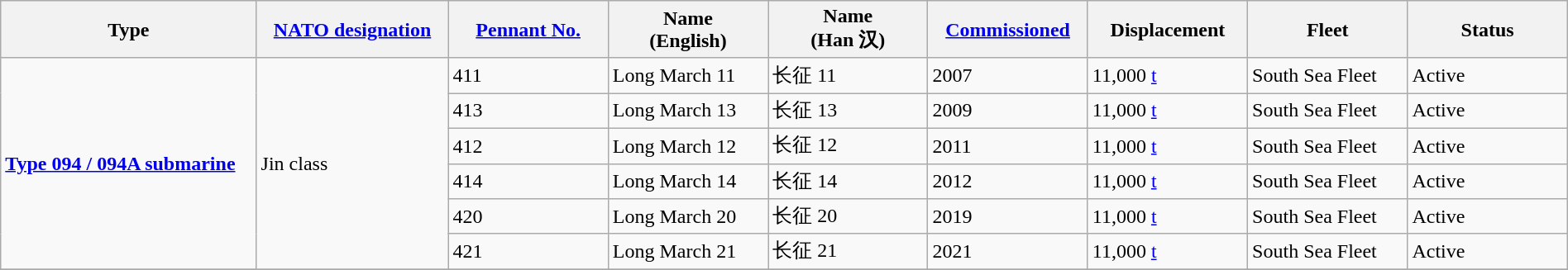<table class="wikitable sortable"  style="margin:auto; width:100%;">
<tr>
<th style="text-align:center; width:16%;">Type</th>
<th style="text-align:center; width:12%;"><a href='#'>NATO designation</a></th>
<th style="text-align:center; width:10%;"><a href='#'>Pennant No.</a></th>
<th style="text-align:center; width:10%;">Name<br>(English)</th>
<th style="text-align:center; width:10%;">Name<br>(Han 汉)</th>
<th style="text-align:center; width:10%;"><a href='#'>Commissioned</a></th>
<th style="text-align:center; width:10%;">Displacement</th>
<th style="text-align:center; width:10%;">Fleet</th>
<th style="text-align:center; width:10%;">Status</th>
</tr>
<tr>
<td rowspan="6"><strong><a href='#'>Type 094 / 094A submarine</a></strong></td>
<td rowspan="6">Jin class</td>
<td>411</td>
<td>Long March 11</td>
<td>长征 11</td>
<td rowspan="1">2007</td>
<td>11,000 <a href='#'>t</a></td>
<td>South Sea Fleet</td>
<td><span>Active</span></td>
</tr>
<tr>
<td>413</td>
<td>Long March 13</td>
<td>长征 13</td>
<td>2009</td>
<td>11,000 <a href='#'>t</a></td>
<td>South Sea Fleet</td>
<td><span>Active</span></td>
</tr>
<tr>
<td>412</td>
<td>Long March 12</td>
<td>长征 12</td>
<td>2011</td>
<td>11,000 <a href='#'>t</a></td>
<td>South Sea Fleet</td>
<td><span>Active</span></td>
</tr>
<tr>
<td>414</td>
<td>Long March 14</td>
<td>长征 14</td>
<td>2012</td>
<td>11,000 <a href='#'>t</a></td>
<td>South Sea Fleet</td>
<td><span>Active</span></td>
</tr>
<tr>
<td>420</td>
<td>Long March 20</td>
<td>长征 20</td>
<td>2019</td>
<td>11,000 <a href='#'>t</a></td>
<td>South Sea Fleet</td>
<td><span>Active</span></td>
</tr>
<tr>
<td>421</td>
<td>Long March 21</td>
<td>长征 21</td>
<td>2021</td>
<td>11,000 <a href='#'>t</a></td>
<td>South Sea Fleet</td>
<td><span>Active</span></td>
</tr>
<tr>
</tr>
</table>
